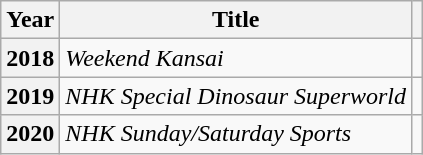<table class="wikitable sortable">
<tr>
<th>Year</th>
<th>Title</th>
<th class="unsortable"></th>
</tr>
<tr>
<th>2018</th>
<td><em>Weekend Kansai</em></td>
<td style="text-align:center;"></td>
</tr>
<tr>
<th>2019</th>
<td><em>NHK Special Dinosaur Superworld</em></td>
<td style="text-align:center;"></td>
</tr>
<tr>
<th>2020</th>
<td><em>NHK Sunday/Saturday Sports</em></td>
<td style="text-align:center;"></td>
</tr>
</table>
